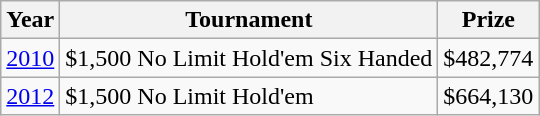<table class="wikitable">
<tr>
<th>Year</th>
<th>Tournament</th>
<th>Prize</th>
</tr>
<tr>
<td><a href='#'>2010</a></td>
<td>$1,500 No Limit Hold'em Six Handed</td>
<td>$482,774</td>
</tr>
<tr>
<td><a href='#'>2012</a></td>
<td>$1,500 No Limit Hold'em</td>
<td>$664,130</td>
</tr>
</table>
